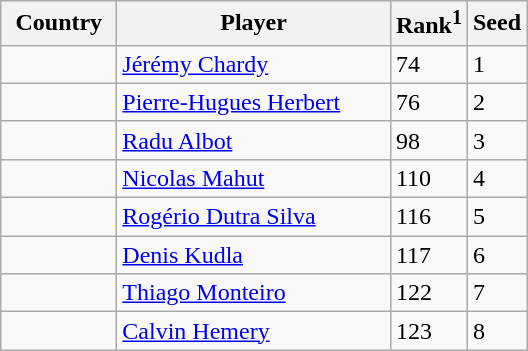<table class="sortable wikitable">
<tr>
<th width="70">Country</th>
<th width="175">Player</th>
<th>Rank<sup>1</sup></th>
<th>Seed</th>
</tr>
<tr>
<td></td>
<td><a href='#'>Jérémy Chardy</a></td>
<td>74</td>
<td>1</td>
</tr>
<tr>
<td></td>
<td><a href='#'>Pierre-Hugues Herbert</a></td>
<td>76</td>
<td>2</td>
</tr>
<tr>
<td></td>
<td><a href='#'>Radu Albot</a></td>
<td>98</td>
<td>3</td>
</tr>
<tr>
<td></td>
<td><a href='#'>Nicolas Mahut</a></td>
<td>110</td>
<td>4</td>
</tr>
<tr>
<td></td>
<td><a href='#'>Rogério Dutra Silva</a></td>
<td>116</td>
<td>5</td>
</tr>
<tr>
<td></td>
<td><a href='#'>Denis Kudla</a></td>
<td>117</td>
<td>6</td>
</tr>
<tr>
<td></td>
<td><a href='#'>Thiago Monteiro</a></td>
<td>122</td>
<td>7</td>
</tr>
<tr>
<td></td>
<td><a href='#'>Calvin Hemery</a></td>
<td>123</td>
<td>8</td>
</tr>
</table>
